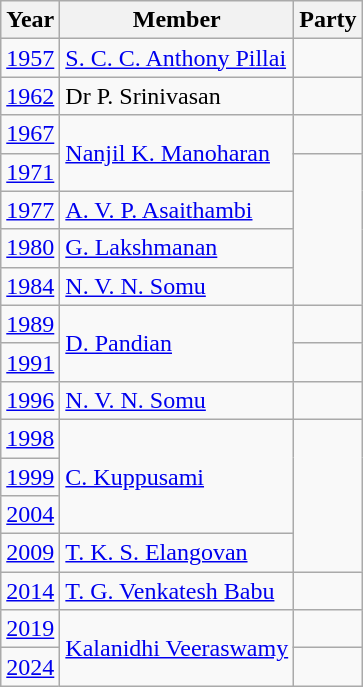<table class="wikitable">
<tr>
<th>Year</th>
<th>Member</th>
<th colspan=2>Party</th>
</tr>
<tr --->
<td><a href='#'>1957</a></td>
<td><a href='#'>S. C. C. Anthony Pillai</a></td>
<td></td>
</tr>
<tr --->
<td><a href='#'>1962</a></td>
<td>Dr P. Srinivasan</td>
<td></td>
</tr>
<tr --->
<td><a href='#'>1967</a></td>
<td rowspan="2"><a href='#'>Nanjil K. Manoharan</a></td>
<td></td>
</tr>
<tr --->
<td><a href='#'>1971</a></td>
</tr>
<tr --->
<td><a href='#'>1977</a></td>
<td><a href='#'>A. V. P. Asaithambi</a></td>
</tr>
<tr --->
<td><a href='#'>1980</a></td>
<td><a href='#'>G. Lakshmanan</a></td>
</tr>
<tr --->
<td><a href='#'>1984</a></td>
<td><a href='#'>N. V. N. Somu</a></td>
</tr>
<tr --->
<td><a href='#'>1989</a></td>
<td rowspan="2"><a href='#'>D. Pandian</a></td>
<td></td>
</tr>
<tr --->
<td><a href='#'>1991</a></td>
</tr>
<tr --->
<td><a href='#'>1996</a></td>
<td><a href='#'>N. V. N. Somu</a></td>
<td></td>
</tr>
<tr --->
<td><a href='#'>1998</a></td>
<td rowspan="3"><a href='#'>C. Kuppusami</a></td>
</tr>
<tr --->
<td><a href='#'>1999</a></td>
</tr>
<tr --->
<td><a href='#'>2004</a></td>
</tr>
<tr --->
<td><a href='#'>2009</a></td>
<td><a href='#'>T. K. S. Elangovan</a></td>
</tr>
<tr --->
<td><a href='#'>2014</a></td>
<td><a href='#'>T. G. Venkatesh Babu</a></td>
<td></td>
</tr>
<tr --->
<td><a href='#'>2019</a></td>
<td rowspan="2"><a href='#'>Kalanidhi Veeraswamy</a></td>
<td></td>
</tr>
<tr --->
<td><a href='#'>2024</a></td>
</tr>
</table>
